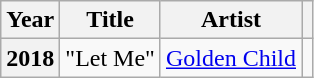<table class="wikitable plainrowheaders">
<tr>
<th scope="col">Year</th>
<th scope="col">Title</th>
<th scope="col">Artist</th>
<th scope="col"></th>
</tr>
<tr>
<th scope="row">2018</th>
<td>"Let Me"</td>
<td><a href='#'>Golden Child</a></td>
<td></td>
</tr>
</table>
